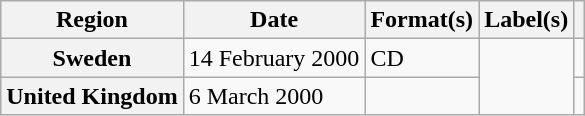<table class="wikitable plainrowheaders">
<tr>
<th scope="col">Region</th>
<th scope="col">Date</th>
<th scope="col">Format(s)</th>
<th scope="col">Label(s)</th>
<th scope="col"></th>
</tr>
<tr>
<th scope="row">Sweden</th>
<td>14 February 2000</td>
<td>CD</td>
<td rowspan="2"></td>
<td></td>
</tr>
<tr>
<th scope="row">United Kingdom</th>
<td>6 March 2000</td>
<td></td>
<td></td>
</tr>
</table>
